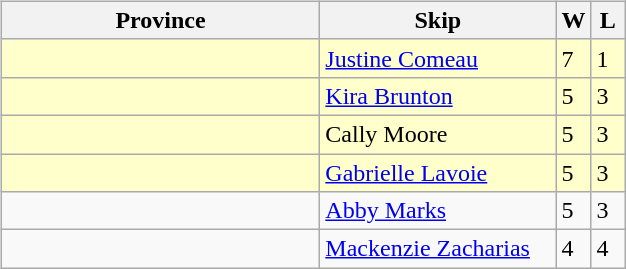<table>
<tr>
<td style="width:10%; vertical-align:top;"><br><table class="wikitable">
<tr>
<th width=205>Province</th>
<th width=150>Skip</th>
<th width=15>W</th>
<th width=15>L</th>
</tr>
<tr bgcolor=#ffffcc>
<td></td>
<td><a href='#'>Justine Comeau</a></td>
<td>7</td>
<td>1</td>
</tr>
<tr bgcolor=#ffffcc>
<td></td>
<td><a href='#'>Kira Brunton</a></td>
<td>5</td>
<td>3</td>
</tr>
<tr bgcolor=#ffffcc>
<td></td>
<td>Cally Moore</td>
<td>5</td>
<td>3</td>
</tr>
<tr bgcolor=#ffffcc>
<td></td>
<td><a href='#'>Gabrielle Lavoie</a></td>
<td>5</td>
<td>3</td>
</tr>
<tr>
<td></td>
<td><a href='#'>Abby Marks</a></td>
<td>5</td>
<td>3</td>
</tr>
<tr>
<td></td>
<td><a href='#'>Mackenzie Zacharias</a></td>
<td>4</td>
<td>4</td>
</tr>
</table>
</td>
</tr>
</table>
